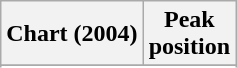<table class="wikitable sortable plainrowheaders" style="text-align:center">
<tr>
<th scope="col">Chart (2004)</th>
<th scope="col">Peak<br> position</th>
</tr>
<tr>
</tr>
<tr>
</tr>
</table>
